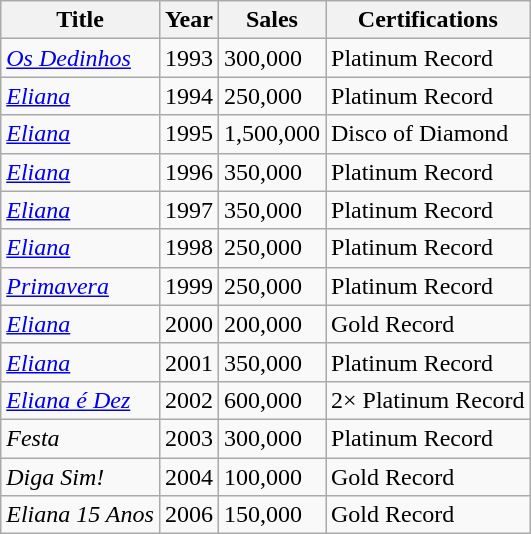<table class="wikitable">
<tr>
<th>Title</th>
<th>Year</th>
<th>Sales</th>
<th>Certifications</th>
</tr>
<tr>
<td><em><a href='#'>Os Dedinhos</a></em></td>
<td>1993</td>
<td>300,000</td>
<td>Platinum Record</td>
</tr>
<tr>
<td><em><a href='#'>Eliana</a></em></td>
<td>1994</td>
<td>250,000</td>
<td>Platinum Record</td>
</tr>
<tr>
<td><em><a href='#'>Eliana</a></em></td>
<td>1995</td>
<td>1,500,000</td>
<td>Disco of Diamond</td>
</tr>
<tr>
<td><em><a href='#'>Eliana</a></em></td>
<td>1996</td>
<td>350,000</td>
<td>Platinum Record</td>
</tr>
<tr>
<td><em><a href='#'>Eliana</a></em></td>
<td>1997</td>
<td>350,000</td>
<td>Platinum Record</td>
</tr>
<tr>
<td><em><a href='#'>Eliana</a></em></td>
<td>1998</td>
<td>250,000</td>
<td>Platinum Record</td>
</tr>
<tr>
<td><em><a href='#'>Primavera</a></em></td>
<td>1999</td>
<td>250,000</td>
<td>Platinum Record</td>
</tr>
<tr>
<td><em><a href='#'>Eliana</a></em></td>
<td>2000</td>
<td>200,000</td>
<td>Gold Record</td>
</tr>
<tr>
<td><em><a href='#'>Eliana</a></em></td>
<td>2001</td>
<td>350,000</td>
<td>Platinum Record</td>
</tr>
<tr>
<td><em><a href='#'>Eliana é Dez</a></em></td>
<td>2002</td>
<td>600,000</td>
<td>2× Platinum Record</td>
</tr>
<tr>
<td><em>Festa</em></td>
<td>2003</td>
<td>300,000</td>
<td>Platinum Record</td>
</tr>
<tr>
<td><em>Diga Sim!</em></td>
<td>2004</td>
<td>100,000</td>
<td>Gold Record</td>
</tr>
<tr>
<td><em>Eliana 15 Anos</em></td>
<td>2006</td>
<td>150,000</td>
<td>Gold Record</td>
</tr>
</table>
